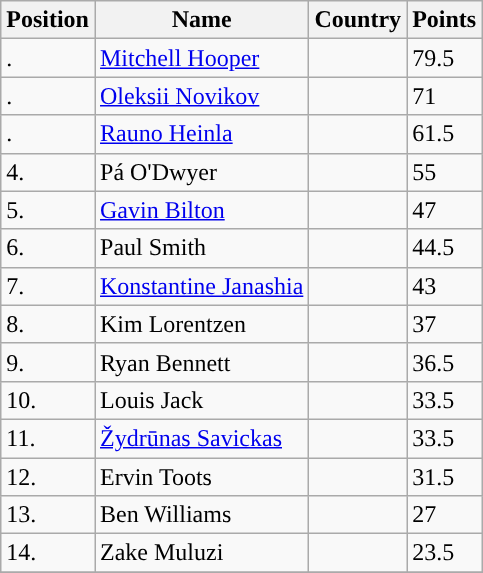<table class="wikitable" style="display: inline-table">
<tr>
<th>Position</th>
<th>Name</th>
<th>Country</th>
<th>Points</th>
</tr>
<tr>
<td>.</td>
<td><a href='#'>Mitchell Hooper</a></td>
<td></td>
<td>79.5</td>
</tr>
<tr>
<td> .</td>
<td><a href='#'>Oleksii Novikov</a></td>
<td></td>
<td>71</td>
</tr>
<tr>
<td>.</td>
<td><a href='#'>Rauno Heinla</a></td>
<td></td>
<td>61.5</td>
</tr>
<tr>
<td>4.</td>
<td>Pá O'Dwyer</td>
<td></td>
<td>55</td>
</tr>
<tr>
<td>5.</td>
<td><a href='#'>Gavin Bilton</a></td>
<td></td>
<td>47</td>
</tr>
<tr>
<td>6.</td>
<td>Paul Smith</td>
<td></td>
<td>44.5</td>
</tr>
<tr>
<td>7.</td>
<td><a href='#'>Konstantine Janashia</a></td>
<td></td>
<td>43</td>
</tr>
<tr>
<td>8.</td>
<td>Kim Lorentzen</td>
<td></td>
<td>37</td>
</tr>
<tr>
<td>9.</td>
<td>Ryan Bennett</td>
<td></td>
<td>36.5</td>
</tr>
<tr>
<td>10.</td>
<td>Louis Jack</td>
<td></td>
<td>33.5</td>
</tr>
<tr>
<td>11.</td>
<td><a href='#'>Žydrūnas Savickas</a></td>
<td></td>
<td>33.5</td>
</tr>
<tr>
<td>12.</td>
<td>Ervin Toots</td>
<td></td>
<td>31.5</td>
</tr>
<tr>
<td>13.</td>
<td>Ben Williams</td>
<td></td>
<td>27</td>
</tr>
<tr>
<td>14.</td>
<td>Zake Muluzi</td>
<td></td>
<td>23.5</td>
</tr>
<tr>
</tr>
</table>
